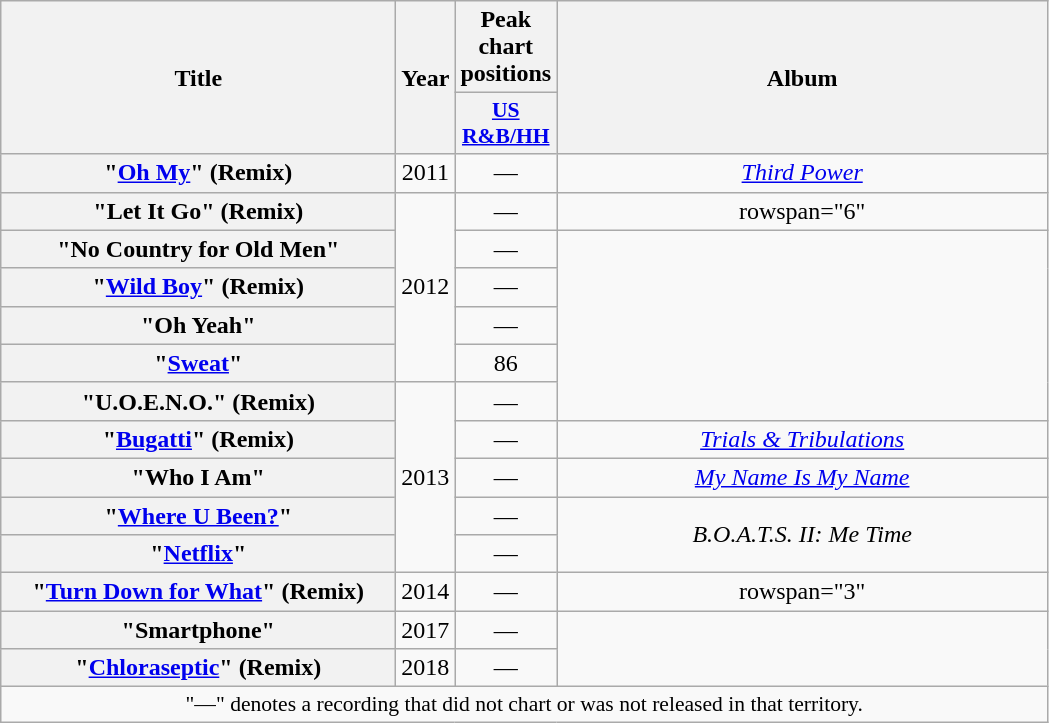<table class="wikitable plainrowheaders" style="text-align:center;">
<tr>
<th scope="col" rowspan="2" style="width:16em;">Title</th>
<th scope="col" rowspan="2" style="width:1em;">Year</th>
<th scope="col" colspan="1">Peak chart positions</th>
<th scope="col" rowspan="2" style="width:20em;">Album</th>
</tr>
<tr>
<th scope="col" style="width:2.9em;font-size:90%;"><a href='#'>US<br>R&B/HH</a><br></th>
</tr>
<tr>
<th scope="row">"<a href='#'>Oh My</a>" (Remix)<br></th>
<td>2011</td>
<td>—</td>
<td><em><a href='#'>Third Power</a></em></td>
</tr>
<tr>
<th scope="row">"Let It Go" (Remix)<br></th>
<td rowspan="5">2012</td>
<td>—</td>
<td>rowspan="6" </td>
</tr>
<tr>
<th scope="row">"No Country for Old Men"<br></th>
<td>—</td>
</tr>
<tr>
<th scope="row">"<a href='#'>Wild Boy</a>" (Remix)<br></th>
<td>—</td>
</tr>
<tr>
<th scope="row">"Oh Yeah"<br></th>
<td>—</td>
</tr>
<tr>
<th scope="row">"<a href='#'>Sweat</a>"<br></th>
<td>86</td>
</tr>
<tr>
<th scope="row">"U.O.E.N.O." (Remix)<br></th>
<td rowspan="5">2013</td>
<td>—</td>
</tr>
<tr>
<th scope="row">"<a href='#'>Bugatti</a>" (Remix)<br></th>
<td>—</td>
<td><em><a href='#'>Trials & Tribulations</a></em></td>
</tr>
<tr>
<th scope="row">"Who I Am"<br></th>
<td>—</td>
<td><em><a href='#'>My Name Is My Name</a></em></td>
</tr>
<tr>
<th scope="row">"<a href='#'>Where U Been?</a>"<br></th>
<td>—</td>
<td rowspan="2"><em>B.O.A.T.S. II: Me Time</em></td>
</tr>
<tr>
<th scope="row">"<a href='#'>Netflix</a>"<br></th>
<td>—</td>
</tr>
<tr>
<th scope="row">"<a href='#'>Turn Down for What</a>" (Remix)<br></th>
<td>2014</td>
<td>—</td>
<td>rowspan="3" </td>
</tr>
<tr>
<th scope="row">"Smartphone"</th>
<td>2017</td>
<td>—</td>
</tr>
<tr>
<th scope="row">"<a href='#'>Chloraseptic</a>" (Remix)<br></th>
<td>2018</td>
<td>—</td>
</tr>
<tr>
<td colspan="6" style="font-size:90%">"—" denotes a recording that did not chart or was not released in that territory.</td>
</tr>
</table>
